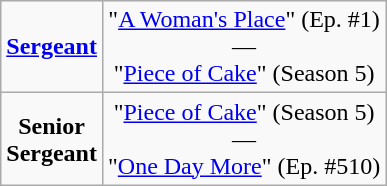<table class="wikitable" style="text-align:center">
<tr>
<td><strong><a href='#'>Sergeant</a></strong><br></td>
<td>"<a href='#'>A Woman's Place</a>" (Ep. #1)<br> — <br>"<a href='#'>Piece of Cake</a>" (Season 5)</td>
</tr>
<tr>
<td><strong>Senior<br>Sergeant</strong><br></td>
<td>"<a href='#'>Piece of Cake</a>" (Season 5)<br> — <br>"<a href='#'>One Day More</a>" (Ep. #510)</td>
</tr>
</table>
